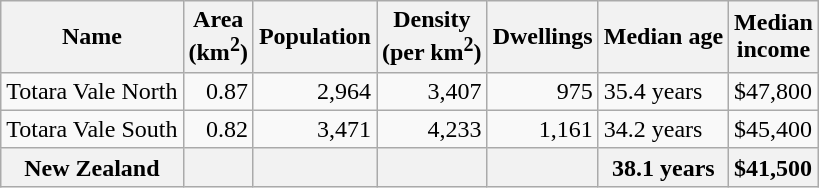<table class="wikitable">
<tr>
<th>Name</th>
<th>Area<br>(km<sup>2</sup>)</th>
<th>Population</th>
<th>Density<br>(per km<sup>2</sup>)</th>
<th>Dwellings</th>
<th>Median age</th>
<th>Median<br>income</th>
</tr>
<tr>
<td>Totara Vale North</td>
<td style="text-align:right;">0.87</td>
<td style="text-align:right;">2,964</td>
<td style="text-align:right;">3,407</td>
<td style="text-align:right;">975</td>
<td>35.4 years</td>
<td>$47,800</td>
</tr>
<tr>
<td>Totara Vale South</td>
<td style="text-align:right;">0.82</td>
<td style="text-align:right;">3,471</td>
<td style="text-align:right;">4,233</td>
<td style="text-align:right;">1,161</td>
<td>34.2 years</td>
<td>$45,400</td>
</tr>
<tr>
<th>New Zealand</th>
<th></th>
<th></th>
<th></th>
<th></th>
<th>38.1 years</th>
<th style="text-align:left;">$41,500</th>
</tr>
</table>
